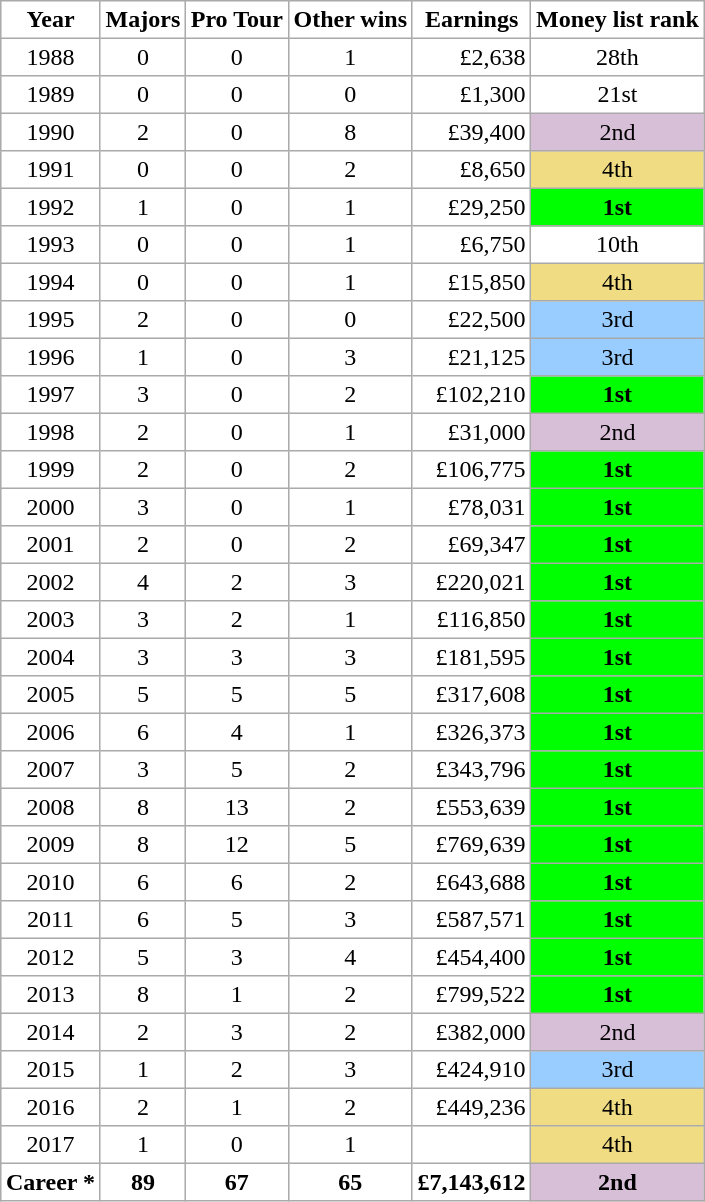<table cellpadding=3 cellspacing=0 border=1 style=text-align:center;border:#aaa;solid:1;border-collapse:collapse;text-align:center>
<tr>
<th>Year</th>
<th>Majors</th>
<th>Pro Tour</th>
<th>Other wins</th>
<th>Earnings</th>
<th>Money list rank</th>
</tr>
<tr>
<td>1988</td>
<td>0</td>
<td>0</td>
<td>1</td>
<td align=right>£2,638</td>
<td>28th</td>
</tr>
<tr>
<td>1989</td>
<td>0</td>
<td>0</td>
<td>0</td>
<td align=right>£1,300</td>
<td>21st</td>
</tr>
<tr>
<td>1990</td>
<td>2</td>
<td>0</td>
<td>8</td>
<td align=right>£39,400</td>
<td style="background:thistle;">2nd</td>
</tr>
<tr>
<td>1991</td>
<td>0</td>
<td>0</td>
<td>2</td>
<td align=right>£8,650</td>
<td bgcolor=f0dc82>4th</td>
</tr>
<tr>
<td>1992</td>
<td>1</td>
<td>0</td>
<td>1</td>
<td align=right>£29,250</td>
<th bgcolor=lime>1st</th>
</tr>
<tr>
<td>1993</td>
<td>0</td>
<td>0</td>
<td>1</td>
<td align=right>£6,750</td>
<td>10th</td>
</tr>
<tr>
<td>1994</td>
<td>0</td>
<td>0</td>
<td>1</td>
<td align=right>£15,850</td>
<td bgcolor=f0dc82>4th</td>
</tr>
<tr>
<td>1995</td>
<td>2</td>
<td>0</td>
<td>0</td>
<td align=right>£22,500</td>
<td style="background:#9cf;">3rd</td>
</tr>
<tr>
<td>1996</td>
<td>1</td>
<td>0</td>
<td>3</td>
<td align=right>£21,125</td>
<td style="background:#9cf;">3rd</td>
</tr>
<tr>
<td>1997</td>
<td>3</td>
<td>0</td>
<td>2</td>
<td align=right>£102,210</td>
<th bgcolor=lime>1st</th>
</tr>
<tr>
<td>1998</td>
<td>2</td>
<td>0</td>
<td>1</td>
<td align=right>£31,000</td>
<td style="background:thistle;">2nd</td>
</tr>
<tr>
<td>1999</td>
<td>2</td>
<td>0</td>
<td>2</td>
<td align=right>£106,775</td>
<th bgcolor=lime>1st</th>
</tr>
<tr>
<td>2000</td>
<td>3</td>
<td>0</td>
<td>1</td>
<td align=right>£78,031</td>
<th bgcolor=lime>1st</th>
</tr>
<tr>
<td>2001</td>
<td>2</td>
<td>0</td>
<td>2</td>
<td align=right>£69,347</td>
<th bgcolor=lime>1st</th>
</tr>
<tr>
<td>2002</td>
<td>4</td>
<td>2</td>
<td>3</td>
<td align=right>£220,021</td>
<th bgcolor=lime>1st</th>
</tr>
<tr>
<td>2003</td>
<td>3</td>
<td>2</td>
<td>1</td>
<td align=right>£116,850</td>
<th bgcolor=lime>1st</th>
</tr>
<tr>
<td>2004</td>
<td>3</td>
<td>3</td>
<td>3</td>
<td align=right>£181,595</td>
<th bgcolor=lime>1st</th>
</tr>
<tr>
<td>2005</td>
<td>5</td>
<td>5</td>
<td>5</td>
<td align=right>£317,608</td>
<th bgcolor=lime>1st</th>
</tr>
<tr>
<td>2006</td>
<td>6</td>
<td>4</td>
<td>1</td>
<td align=right>£326,373</td>
<th bgcolor=lime>1st</th>
</tr>
<tr>
<td>2007</td>
<td>3</td>
<td>5</td>
<td>2</td>
<td align=right>£343,796</td>
<th bgcolor=lime>1st</th>
</tr>
<tr>
<td>2008</td>
<td>8</td>
<td>13</td>
<td>2</td>
<td align=right>£553,639</td>
<th bgcolor=lime>1st</th>
</tr>
<tr>
<td>2009</td>
<td>8</td>
<td>12</td>
<td>5</td>
<td align=right>£769,639</td>
<th bgcolor=lime>1st</th>
</tr>
<tr>
<td>2010</td>
<td>6</td>
<td>6</td>
<td>2</td>
<td align=right>£643,688</td>
<th bgcolor=lime>1st</th>
</tr>
<tr>
<td>2011</td>
<td>6</td>
<td>5</td>
<td>3</td>
<td align=right>£587,571</td>
<th bgcolor=lime>1st</th>
</tr>
<tr>
<td>2012</td>
<td>5</td>
<td>3</td>
<td>4</td>
<td align=right>£454,400</td>
<th bgcolor=lime>1st</th>
</tr>
<tr>
<td>2013</td>
<td>8</td>
<td>1</td>
<td>2</td>
<td align=right>£799,522</td>
<th bgcolor=lime>1st</th>
</tr>
<tr>
<td>2014</td>
<td>2</td>
<td>3</td>
<td>2</td>
<td align=right>£382,000</td>
<td style="background:thistle;">2nd</td>
</tr>
<tr>
<td>2015</td>
<td>1</td>
<td>2</td>
<td>3</td>
<td align=right>£424,910</td>
<td style="background:#9cf;">3rd</td>
</tr>
<tr>
<td>2016</td>
<td>2</td>
<td>1</td>
<td>2</td>
<td align=right>£449,236</td>
<td bgcolor=f0dc82>4th</td>
</tr>
<tr>
<td>2017</td>
<td>1</td>
<td>0</td>
<td>1</td>
<td align=right></td>
<td bgcolor=f0dc82>4th</td>
</tr>
<tr>
<th>Career *</th>
<th>89</th>
<th>67</th>
<th>65</th>
<th align=right>£7,143,612</th>
<th bgcolor=thistle>2nd</th>
</tr>
</table>
